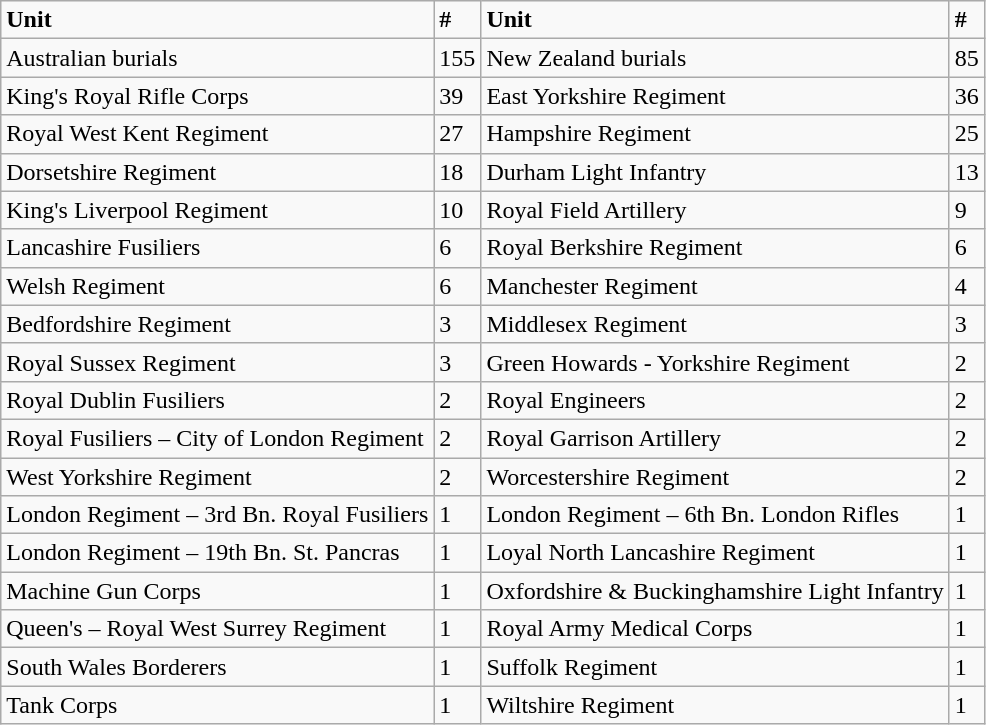<table class="wikitable">
<tr>
<td><strong>Unit</strong></td>
<td><strong>#</strong></td>
<td><strong>Unit</strong></td>
<td><strong>#</strong></td>
</tr>
<tr>
<td>Australian burials</td>
<td>155</td>
<td>New Zealand burials</td>
<td>85</td>
</tr>
<tr>
<td>King's Royal Rifle Corps</td>
<td>39</td>
<td>East Yorkshire Regiment</td>
<td>36</td>
</tr>
<tr>
<td>Royal West Kent Regiment</td>
<td>27</td>
<td>Hampshire Regiment</td>
<td>25</td>
</tr>
<tr>
<td>Dorsetshire Regiment</td>
<td>18</td>
<td>Durham Light Infantry</td>
<td>13</td>
</tr>
<tr>
<td>King's Liverpool Regiment</td>
<td>10</td>
<td>Royal Field Artillery</td>
<td>9</td>
</tr>
<tr>
<td>Lancashire Fusiliers</td>
<td>6</td>
<td>Royal Berkshire Regiment</td>
<td>6</td>
</tr>
<tr>
<td>Welsh Regiment</td>
<td>6</td>
<td>Manchester Regiment</td>
<td>4</td>
</tr>
<tr>
<td>Bedfordshire Regiment</td>
<td>3</td>
<td>Middlesex Regiment</td>
<td>3</td>
</tr>
<tr>
<td>Royal Sussex Regiment</td>
<td>3</td>
<td>Green Howards - Yorkshire Regiment</td>
<td>2</td>
</tr>
<tr>
<td>Royal Dublin Fusiliers</td>
<td>2</td>
<td>Royal Engineers</td>
<td>2</td>
</tr>
<tr>
<td>Royal Fusiliers – City of London Regiment</td>
<td>2</td>
<td>Royal Garrison Artillery</td>
<td>2</td>
</tr>
<tr>
<td>West Yorkshire Regiment</td>
<td>2</td>
<td>Worcestershire Regiment</td>
<td>2</td>
</tr>
<tr>
<td>London Regiment – 3rd Bn. Royal Fusiliers</td>
<td>1</td>
<td>London Regiment – 6th Bn. London Rifles</td>
<td>1</td>
</tr>
<tr>
<td>London Regiment – 19th Bn. St. Pancras</td>
<td>1</td>
<td>Loyal North Lancashire Regiment</td>
<td>1</td>
</tr>
<tr>
<td>Machine Gun Corps</td>
<td>1</td>
<td>Oxfordshire & Buckinghamshire Light Infantry</td>
<td>1</td>
</tr>
<tr>
<td>Queen's – Royal West Surrey Regiment</td>
<td>1</td>
<td>Royal Army Medical Corps</td>
<td>1</td>
</tr>
<tr>
<td>South Wales Borderers</td>
<td>1</td>
<td>Suffolk Regiment</td>
<td>1</td>
</tr>
<tr>
<td>Tank Corps</td>
<td>1</td>
<td>Wiltshire Regiment</td>
<td>1</td>
</tr>
</table>
